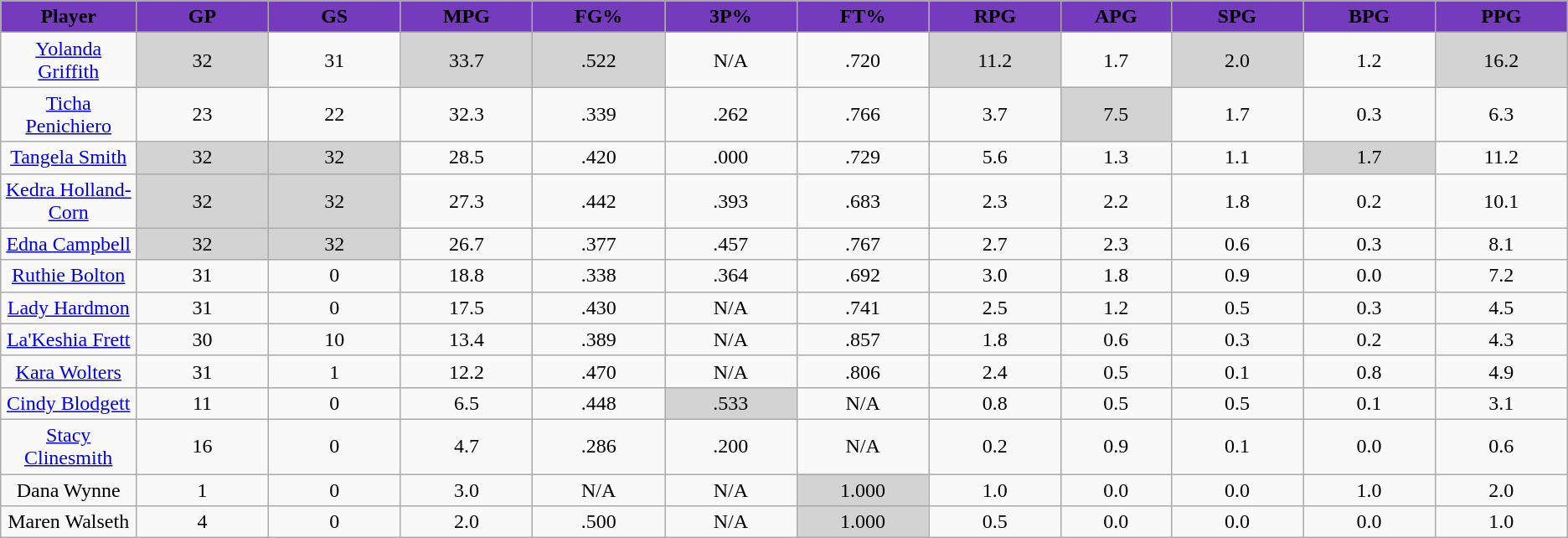<table class="wikitable sortable" style="text-align:center;">
<tr>
<th style="background: #753BBD" width="6%"><span>Player</span></th>
<th style="background: #753BBD" width="6%"><span>GP</span></th>
<th style="background: #753BBD" width="6%"><span>GS</span></th>
<th style="background: #753BBD" width="6%"><span>MPG</span></th>
<th style="background: #753BBD" width="6%"><span>FG%</span></th>
<th style="background: #753BBD" width="6%"><span>3P%</span></th>
<th style="background: #753BBD" width="6%"><span>FT%</span></th>
<th style="background: #753BBD" width="6%"><span>RPG</span></th>
<th style="background: #753BBD" width="5%"><span>APG</span></th>
<th style="background: #753BBD" width="6%"><span>SPG</span></th>
<th style="background: #753BBD" width="6%"><span>BPG</span></th>
<th style="background: #753BBD" width="6%"><span>PPG</span></th>
</tr>
<tr>
<td><a href='#'>Yolanda Griffith</a></td>
<td style="background:#D3D3D3;">32</td>
<td>31</td>
<td style="background:#D3D3D3;">33.7</td>
<td style="background:#D3D3D3;">.522</td>
<td>N/A</td>
<td>.720</td>
<td style="background:#D3D3D3;">11.2</td>
<td>1.7</td>
<td style="background:#D3D3D3;">2.0</td>
<td>1.2</td>
<td style="background:#D3D3D3;">16.2</td>
</tr>
<tr>
<td><a href='#'>Ticha Penichiero</a></td>
<td>23</td>
<td>22</td>
<td>32.3</td>
<td>.339</td>
<td>.262</td>
<td>.766</td>
<td>3.7</td>
<td style="background:#D3D3D3;">7.5</td>
<td>1.7</td>
<td>0.3</td>
<td>6.3</td>
</tr>
<tr>
<td><a href='#'>Tangela Smith</a></td>
<td style="background:#D3D3D3;">32</td>
<td style="background:#D3D3D3;">32</td>
<td>28.5</td>
<td>.420</td>
<td>.000</td>
<td>.729</td>
<td>5.6</td>
<td>1.3</td>
<td>1.1</td>
<td style="background:#D3D3D3;">1.7</td>
<td>11.2</td>
</tr>
<tr>
<td><a href='#'>Kedra Holland-Corn</a></td>
<td style="background:#D3D3D3;">32</td>
<td style="background:#D3D3D3;">32</td>
<td>27.3</td>
<td>.442</td>
<td>.393</td>
<td>.683</td>
<td>2.3</td>
<td>2.2</td>
<td>1.8</td>
<td>0.2</td>
<td>10.1</td>
</tr>
<tr>
<td><a href='#'>Edna Campbell</a></td>
<td style="background:#D3D3D3;">32</td>
<td style="background:#D3D3D3;">32</td>
<td>26.7</td>
<td>.377</td>
<td>.457</td>
<td>.767</td>
<td>2.7</td>
<td>2.3</td>
<td>0.6</td>
<td>0.3</td>
<td>8.1</td>
</tr>
<tr>
<td><a href='#'>Ruthie Bolton</a></td>
<td>31</td>
<td>0</td>
<td>18.8</td>
<td>.338</td>
<td>.364</td>
<td>.692</td>
<td>3.0</td>
<td>1.8</td>
<td>0.9</td>
<td>0.0</td>
<td>7.2</td>
</tr>
<tr>
<td><a href='#'>Lady Hardmon</a></td>
<td>31</td>
<td>0</td>
<td>17.5</td>
<td>.430</td>
<td>N/A</td>
<td>.741</td>
<td>2.5</td>
<td>1.2</td>
<td>0.5</td>
<td>0.3</td>
<td>4.5</td>
</tr>
<tr>
<td><a href='#'>La'Keshia Frett</a></td>
<td>30</td>
<td>10</td>
<td>13.4</td>
<td>.389</td>
<td>N/A</td>
<td>.857</td>
<td>1.8</td>
<td>0.6</td>
<td>0.3</td>
<td>0.2</td>
<td>4.3</td>
</tr>
<tr>
<td><a href='#'>Kara Wolters</a></td>
<td>31</td>
<td>1</td>
<td>12.2</td>
<td>.470</td>
<td>N/A</td>
<td>.806</td>
<td>2.4</td>
<td>0.5</td>
<td>0.1</td>
<td>0.8</td>
<td>4.9</td>
</tr>
<tr>
<td><a href='#'>Cindy Blodgett</a></td>
<td>11</td>
<td>0</td>
<td>6.5</td>
<td>.448</td>
<td style="background:#D3D3D3;">.533</td>
<td>N/A</td>
<td>0.8</td>
<td>0.5</td>
<td>0.5</td>
<td>0.1</td>
<td>3.1</td>
</tr>
<tr>
<td><a href='#'>Stacy Clinesmith</a></td>
<td>16</td>
<td>0</td>
<td>4.7</td>
<td>.286</td>
<td>.200</td>
<td>N/A</td>
<td>0.2</td>
<td>0.9</td>
<td>0.1</td>
<td>0.0</td>
<td>0.6</td>
</tr>
<tr>
<td>Dana Wynne</td>
<td>1</td>
<td>0</td>
<td>3.0</td>
<td>N/A</td>
<td>N/A</td>
<td style="background:#D3D3D3;">1.000</td>
<td>1.0</td>
<td>0.0</td>
<td>0.0</td>
<td>1.0</td>
<td>2.0</td>
</tr>
<tr>
<td>Maren Walseth</td>
<td>4</td>
<td>0</td>
<td>2.0</td>
<td>.500</td>
<td>N/A</td>
<td style="background:#D3D3D3;">1.000</td>
<td>0.5</td>
<td>0.0</td>
<td>0.0</td>
<td>0.0</td>
<td>1.0</td>
</tr>
</table>
